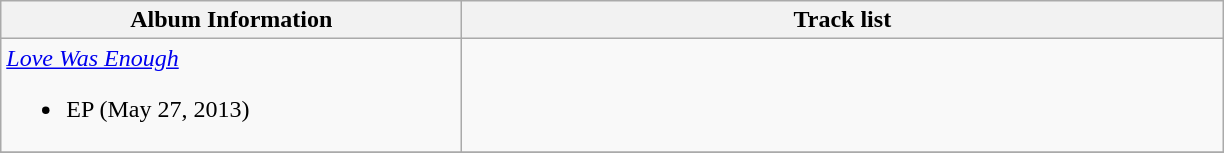<table class="wikitable">
<tr>
<th align="left" width="300px">Album Information</th>
<th align="left" width="500px">Track list</th>
</tr>
<tr>
<td><em><a href='#'>Love Was Enough</a></em><br><ul><li>EP (May 27, 2013)</li></ul></td>
<td></td>
</tr>
<tr>
</tr>
</table>
